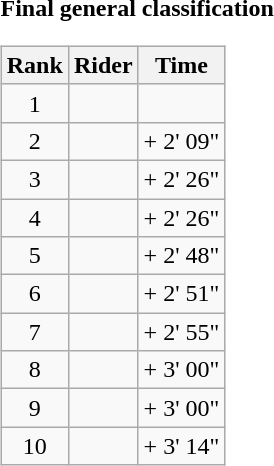<table>
<tr>
<td><strong>Final general classification</strong><br><table class="wikitable">
<tr>
<th scope="col">Rank</th>
<th scope="col">Rider</th>
<th scope="col">Time</th>
</tr>
<tr>
<td style="text-align:center;">1</td>
<td></td>
<td style="text-align:right;"></td>
</tr>
<tr>
<td style="text-align:center;">2</td>
<td></td>
<td style="text-align:right;">+ 2' 09"</td>
</tr>
<tr>
<td style="text-align:center;">3</td>
<td></td>
<td style="text-align:right;">+ 2' 26"</td>
</tr>
<tr>
<td style="text-align:center;">4</td>
<td></td>
<td style="text-align:right;">+ 2' 26"</td>
</tr>
<tr>
<td style="text-align:center;">5</td>
<td></td>
<td style="text-align:right;">+ 2' 48"</td>
</tr>
<tr>
<td style="text-align:center;">6</td>
<td></td>
<td style="text-align:right;">+ 2' 51"</td>
</tr>
<tr>
<td style="text-align:center;">7</td>
<td></td>
<td style="text-align:right;">+ 2' 55"</td>
</tr>
<tr>
<td style="text-align:center;">8</td>
<td></td>
<td style="text-align:right;">+ 3' 00"</td>
</tr>
<tr>
<td style="text-align:center;">9</td>
<td></td>
<td style="text-align:right;">+ 3' 00"</td>
</tr>
<tr>
<td style="text-align:center;">10</td>
<td></td>
<td style="text-align:right;">+ 3' 14"</td>
</tr>
</table>
</td>
</tr>
</table>
